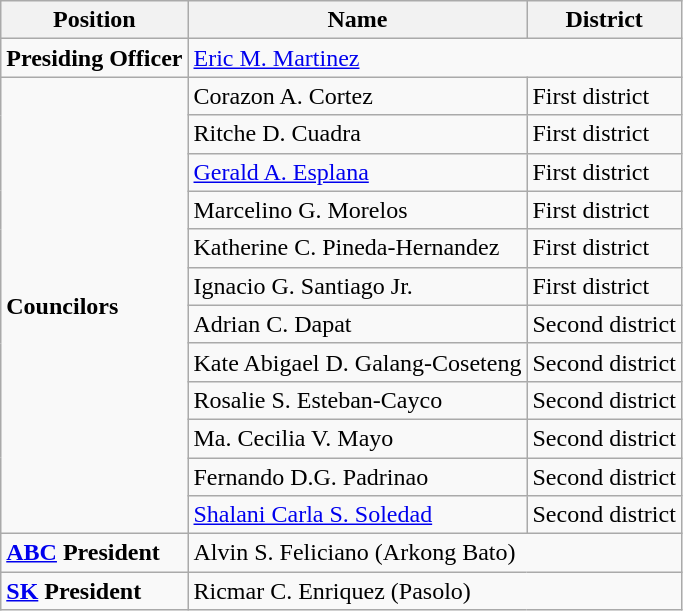<table class=wikitable>
<tr>
<th>Position</th>
<th>Name</th>
<th>District</th>
</tr>
<tr>
<td><strong>Presiding Officer</strong></td>
<td colspan="2"><a href='#'>Eric M. Martinez</a></td>
</tr>
<tr>
<td rowspan=12><strong>Councilors</strong></td>
<td>Corazon A. Cortez</td>
<td>First district</td>
</tr>
<tr>
<td>Ritche D. Cuadra</td>
<td>First district</td>
</tr>
<tr>
<td><a href='#'>Gerald A. Esplana</a></td>
<td>First district</td>
</tr>
<tr>
<td>Marcelino G. Morelos</td>
<td>First district</td>
</tr>
<tr>
<td>Katherine C. Pineda-Hernandez</td>
<td>First district</td>
</tr>
<tr>
<td>Ignacio G. Santiago Jr.</td>
<td>First district</td>
</tr>
<tr>
<td>Adrian C. Dapat</td>
<td>Second district</td>
</tr>
<tr>
<td>Kate Abigael D. Galang-Coseteng</td>
<td>Second district</td>
</tr>
<tr>
<td>Rosalie S. Esteban-Cayco</td>
<td>Second district</td>
</tr>
<tr>
<td>Ma. Cecilia V. Mayo</td>
<td>Second district</td>
</tr>
<tr>
<td>Fernando D.G. Padrinao</td>
<td>Second district</td>
</tr>
<tr>
<td><a href='#'>Shalani Carla S. Soledad</a></td>
<td>Second district</td>
</tr>
<tr>
<td><strong><a href='#'>ABC</a> President</strong></td>
<td colspan="2">Alvin S. Feliciano (Arkong Bato)</td>
</tr>
<tr>
<td><strong><a href='#'>SK</a> President</strong></td>
<td colspan="2">Ricmar C. Enriquez (Pasolo)</td>
</tr>
</table>
